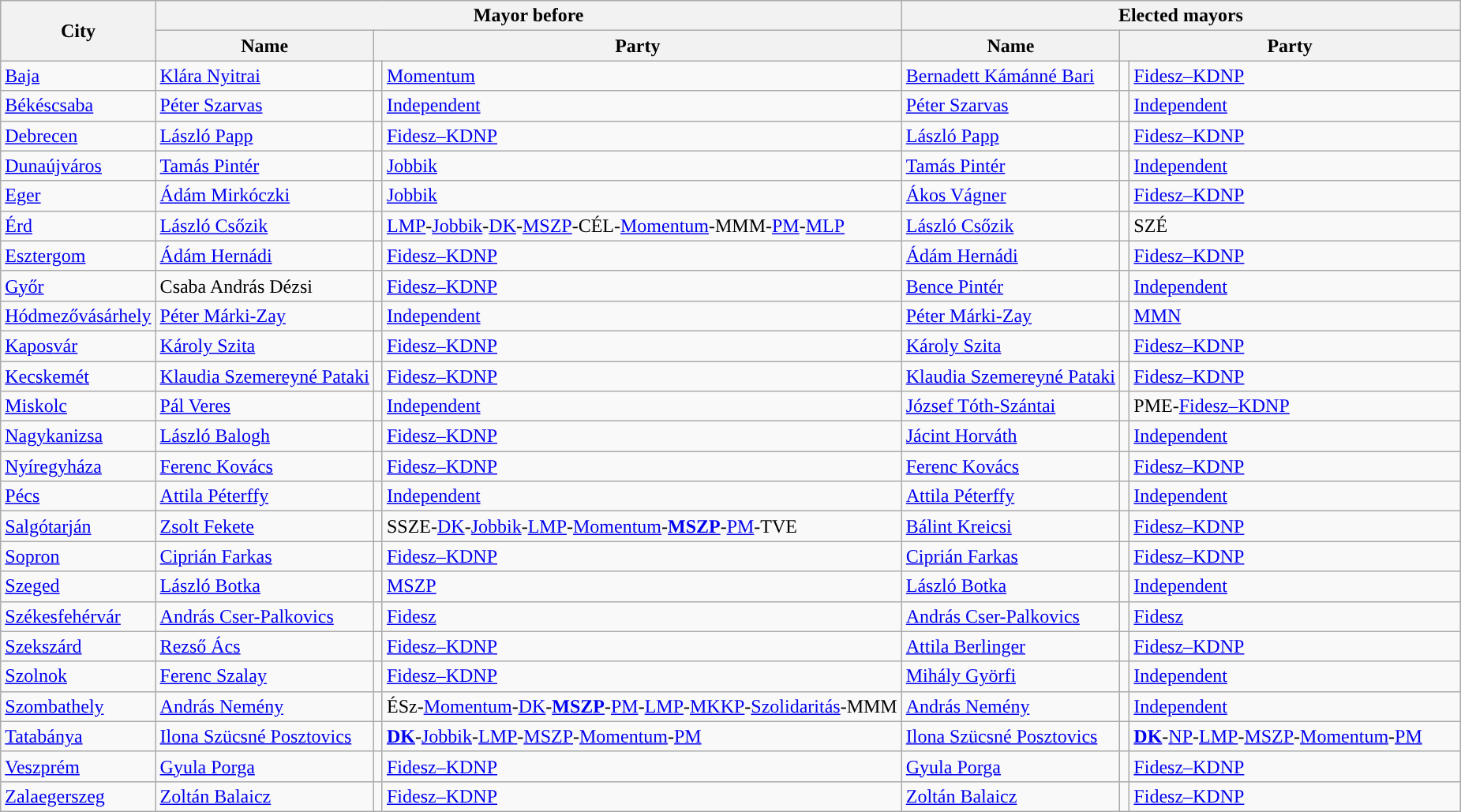<table class="wikitable sortable">
<tr>
<th rowspan="2">City</th>
<th colspan="3">Mayor before</th>
<th colspan="3">Elected mayors</th>
</tr>
<tr>
<th>Name</th>
<th colspan="2" width="100">Party</th>
<th>Name</th>
<th colspan="2" width="280">Party</th>
</tr>
<tr>
<td><a href='#'>Baja</a></td>
<td><a href='#'>Klára Nyitrai</a></td>
<td style="background-color: "></td>
<td><a href='#'>Momentum</a></td>
<td><a href='#'>Bernadett Kámánné Bari</a></td>
<td style="background-color: "></td>
<td><a href='#'>Fidesz–KDNP</a></td>
</tr>
<tr>
<td><a href='#'>Békéscsaba</a></td>
<td><a href='#'>Péter Szarvas</a></td>
<td style="background-color: "></td>
<td><a href='#'>Independent</a></td>
<td><a href='#'>Péter Szarvas</a></td>
<td style="background-color: "></td>
<td><a href='#'>Independent</a> </td>
</tr>
<tr>
<td><a href='#'>Debrecen</a></td>
<td><a href='#'>László Papp</a></td>
<td style="background-color: "></td>
<td><a href='#'>Fidesz–KDNP</a></td>
<td><a href='#'>László Papp</a></td>
<td style="background-color: "></td>
<td><a href='#'>Fidesz–KDNP</a></td>
</tr>
<tr>
<td><a href='#'>Dunaújváros</a></td>
<td><a href='#'>Tamás Pintér</a></td>
<td style="background-color: "></td>
<td><a href='#'>Jobbik</a></td>
<td><a href='#'>Tamás Pintér</a></td>
<td style="background-color: "></td>
<td><a href='#'>Independent</a></td>
</tr>
<tr>
<td><a href='#'>Eger</a></td>
<td><a href='#'>Ádám Mirkóczki</a></td>
<td style="background-color: "></td>
<td><a href='#'>Jobbik</a></td>
<td><a href='#'>Ákos Vágner</a></td>
<td style="background-color: "></td>
<td><a href='#'>Fidesz–KDNP</a></td>
</tr>
<tr>
<td><a href='#'>Érd</a></td>
<td><a href='#'>László Csőzik</a></td>
<td style="background-color: "></td>
<td><a href='#'>LMP</a>-<a href='#'>Jobbik</a>-<a href='#'>DK</a>-<a href='#'>MSZP</a>-CÉL-<a href='#'>Momentum</a>-MMM-<a href='#'>PM</a>-<a href='#'>MLP</a></td>
<td><a href='#'>László Csőzik</a></td>
<td style="background-color: "></td>
<td>SZÉ</td>
</tr>
<tr>
<td><a href='#'>Esztergom</a></td>
<td><a href='#'>Ádám Hernádi</a></td>
<td style="background-color: "></td>
<td><a href='#'>Fidesz–KDNP</a></td>
<td><a href='#'>Ádám Hernádi</a></td>
<td style="background-color: "></td>
<td><a href='#'>Fidesz–KDNP</a></td>
</tr>
<tr>
<td><a href='#'>Győr</a></td>
<td>Csaba András Dézsi</td>
<td style="background-color: "></td>
<td><a href='#'>Fidesz–KDNP</a></td>
<td><a href='#'>Bence Pintér</a></td>
<td style="background-color: "></td>
<td><a href='#'>Independent</a> </td>
</tr>
<tr>
<td><a href='#'>Hódmezővásárhely</a></td>
<td><a href='#'>Péter Márki-Zay</a></td>
<td style="background-color: "></td>
<td><a href='#'>Independent</a></td>
<td><a href='#'>Péter Márki-Zay</a></td>
<td style="background-color: "></td>
<td><a href='#'>MMN</a></td>
</tr>
<tr>
<td><a href='#'>Kaposvár</a></td>
<td><a href='#'>Károly Szita</a></td>
<td style="background-color: "></td>
<td><a href='#'>Fidesz–KDNP</a></td>
<td><a href='#'>Károly Szita</a></td>
<td style="background-color: "></td>
<td><a href='#'>Fidesz–KDNP</a></td>
</tr>
<tr>
<td><a href='#'>Kecskemét</a></td>
<td><a href='#'>Klaudia Szemereyné Pataki</a></td>
<td style="background-color: "></td>
<td><a href='#'>Fidesz–KDNP</a></td>
<td><a href='#'>Klaudia Szemereyné Pataki</a></td>
<td style="background-color: "></td>
<td><a href='#'>Fidesz–KDNP</a></td>
</tr>
<tr>
<td><a href='#'>Miskolc</a></td>
<td><a href='#'>Pál Veres</a></td>
<td style="background-color: "></td>
<td><a href='#'>Independent</a></td>
<td><a href='#'>József Tóth-Szántai</a></td>
<td style="background-color: "></td>
<td>PME-<a href='#'>Fidesz–KDNP</a></td>
</tr>
<tr>
<td><a href='#'>Nagykanizsa</a></td>
<td><a href='#'>László Balogh</a></td>
<td style="background-color: "></td>
<td><a href='#'>Fidesz–KDNP</a></td>
<td><a href='#'>Jácint Horváth</a></td>
<td style="background-color: "></td>
<td><a href='#'>Independent</a> </td>
</tr>
<tr>
<td><a href='#'>Nyíregyháza</a></td>
<td><a href='#'>Ferenc Kovács</a></td>
<td style="background-color: "></td>
<td><a href='#'>Fidesz–KDNP</a></td>
<td><a href='#'>Ferenc Kovács</a></td>
<td style="background-color: "></td>
<td><a href='#'>Fidesz–KDNP</a></td>
</tr>
<tr>
<td><a href='#'>Pécs</a></td>
<td><a href='#'>Attila Péterffy</a></td>
<td style="background-color: "></td>
<td><a href='#'>Independent</a></td>
<td><a href='#'>Attila Péterffy</a></td>
<td style="background-color: "></td>
<td><a href='#'>Independent</a> </td>
</tr>
<tr>
<td><a href='#'>Salgótarján</a></td>
<td><a href='#'>Zsolt Fekete</a></td>
<td style="background-color: "></td>
<td>SSZE-<a href='#'>DK</a>-<a href='#'>Jobbik</a>-<a href='#'>LMP</a>-<a href='#'>Momentum</a>-<a href='#'><strong>MSZP</strong></a>-<a href='#'>PM</a>-TVE</td>
<td><a href='#'>Bálint Kreicsi</a></td>
<td style="background-color: "></td>
<td><a href='#'>Fidesz–KDNP</a></td>
</tr>
<tr>
<td><a href='#'>Sopron</a></td>
<td><a href='#'>Ciprián Farkas</a></td>
<td style="background-color: "></td>
<td><a href='#'>Fidesz–KDNP</a></td>
<td><a href='#'>Ciprián Farkas</a></td>
<td style="background-color: "></td>
<td><a href='#'>Fidesz–KDNP</a></td>
</tr>
<tr>
<td><a href='#'>Szeged</a></td>
<td><a href='#'>László Botka</a></td>
<td style="background-color: "></td>
<td><a href='#'>MSZP</a></td>
<td><a href='#'>László Botka</a></td>
<td style="background-color: "></td>
<td><a href='#'>Independent</a></td>
</tr>
<tr>
<td><a href='#'>Székesfehérvár</a></td>
<td><a href='#'>András Cser-Palkovics</a></td>
<td style="background-color: "></td>
<td><a href='#'>Fidesz</a></td>
<td><a href='#'>András Cser-Palkovics</a></td>
<td style="background-color: "></td>
<td><a href='#'>Fidesz</a></td>
</tr>
<tr>
<td><a href='#'>Szekszárd</a></td>
<td><a href='#'>Rezső Ács</a></td>
<td style="background-color: "></td>
<td><a href='#'>Fidesz–KDNP</a></td>
<td><a href='#'>Attila Berlinger</a></td>
<td style="background-color: "></td>
<td><a href='#'>Fidesz–KDNP</a></td>
</tr>
<tr>
<td><a href='#'>Szolnok</a></td>
<td><a href='#'>Ferenc Szalay</a></td>
<td style="background-color: "></td>
<td><a href='#'>Fidesz–KDNP</a></td>
<td><a href='#'>Mihály Györfi</a></td>
<td style="background-color: "></td>
<td><a href='#'>Independent</a> </td>
</tr>
<tr>
<td><a href='#'>Szombathely</a></td>
<td><a href='#'>András Nemény</a></td>
<td style="background-color: "></td>
<td>ÉSz-<a href='#'>Momentum</a>-<a href='#'>DK</a>-<a href='#'><strong>MSZP</strong></a>-<a href='#'>PM</a>-<a href='#'>LMP</a>-<a href='#'>MKKP</a>-<a href='#'>Szolidaritás</a>-MMM</td>
<td><a href='#'>András Nemény</a></td>
<td style="background-color: "></td>
<td><a href='#'>Independent</a> </td>
</tr>
<tr>
<td><a href='#'>Tatabánya</a></td>
<td><a href='#'>Ilona Szücsné Posztovics</a></td>
<td style="background-color: "></td>
<td><a href='#'><strong>DK</strong></a>-<a href='#'>Jobbik</a>-<a href='#'>LMP</a>-<a href='#'>MSZP</a>-<a href='#'>Momentum</a>-<a href='#'>PM</a></td>
<td><a href='#'>Ilona Szücsné Posztovics</a></td>
<td style="background-color: "></td>
<td><a href='#'><strong>DK</strong></a>-<a href='#'>NP</a>-<a href='#'>LMP</a>-<a href='#'>MSZP</a>-<a href='#'>Momentum</a>-<a href='#'>PM</a></td>
</tr>
<tr>
<td><a href='#'>Veszprém</a></td>
<td><a href='#'>Gyula Porga</a></td>
<td style="background-color: "></td>
<td><a href='#'>Fidesz–KDNP</a></td>
<td><a href='#'>Gyula Porga</a></td>
<td style="background-color: "></td>
<td><a href='#'>Fidesz–KDNP</a></td>
</tr>
<tr>
<td><a href='#'>Zalaegerszeg</a></td>
<td><a href='#'>Zoltán Balaicz</a></td>
<td style="background-color: "></td>
<td><a href='#'>Fidesz–KDNP</a></td>
<td><a href='#'>Zoltán Balaicz</a></td>
<td style="background-color: "></td>
<td><a href='#'>Fidesz–KDNP</a></td>
</tr>
</table>
